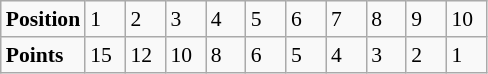<table class="wikitable" style="font-size: 90%;">
<tr>
<td><strong>Position</strong></td>
<td width=20>1</td>
<td width=20>2</td>
<td width=20>3</td>
<td width=20>4</td>
<td width=20>5</td>
<td width=20>6</td>
<td width=20>7</td>
<td width=20>8</td>
<td width=20>9</td>
<td width=20>10</td>
</tr>
<tr>
<td><strong>Points</strong></td>
<td>15</td>
<td>12</td>
<td>10</td>
<td>8</td>
<td>6</td>
<td>5</td>
<td>4</td>
<td>3</td>
<td>2</td>
<td>1</td>
</tr>
</table>
